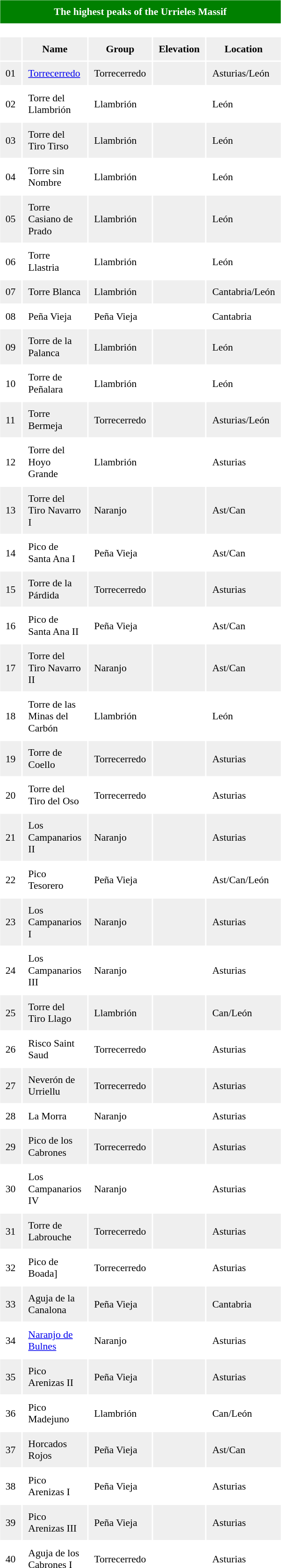<table class="toc" cellpadding=8 cellspacing=2 width=360px style="float:right; margin: 0.5em 0.5em 0.5em 1em; padding: 0.5e text-align:left;clear:all; margin-left:10px; font-size:90%">
<tr>
<td colspan=5 style="background:#black; color:white;" align=center bgcolor="green"><strong>The highest peaks of the Urrieles Massif</strong></td>
</tr>
<tr>
<td colspan=5 align=center></td>
</tr>
<tr align=center style="background:#efefef;">
<th></th>
<th>Name</th>
<th>Group</th>
<th>Elevation</th>
<th>Location</th>
</tr>
<tr bgcolor="#efefef">
<td>01</td>
<td><a href='#'>Torrecerredo</a></td>
<td>Torrecerredo</td>
<td align=center></td>
<td>Asturias/León</td>
</tr>
<tr>
<td>02</td>
<td>Torre del Llambrión</td>
<td>Llambrión</td>
<td align=center></td>
<td>León</td>
</tr>
<tr bgcolor="#efefef">
<td>03</td>
<td>Torre del Tiro Tirso</td>
<td>Llambrión</td>
<td align=center></td>
<td>León</td>
</tr>
<tr>
<td>04</td>
<td>Torre sin Nombre</td>
<td>Llambrión</td>
<td align=center></td>
<td>León</td>
</tr>
<tr bgcolor="#efefef">
<td>05</td>
<td>Torre Casiano de Prado</td>
<td>Llambrión</td>
<td align=center></td>
<td>León</td>
</tr>
<tr>
<td>06</td>
<td>Torre Llastria</td>
<td>Llambrión</td>
<td align=center></td>
<td>León</td>
</tr>
<tr bgcolor="#efefef">
<td>07</td>
<td>Torre Blanca</td>
<td>Llambrión</td>
<td align=center></td>
<td>Cantabria/León</td>
</tr>
<tr>
<td>08</td>
<td>Peña Vieja</td>
<td>Peña Vieja</td>
<td align=center></td>
<td>Cantabria</td>
</tr>
<tr bgcolor="#efefef">
<td>09</td>
<td>Torre de la Palanca</td>
<td>Llambrión</td>
<td align=center></td>
<td>León</td>
</tr>
<tr>
<td>10</td>
<td>Torre de Peñalara</td>
<td>Llambrión</td>
<td align=center></td>
<td>León</td>
</tr>
<tr bgcolor="#efefef">
<td>11</td>
<td>Torre Bermeja</td>
<td>Torrecerredo</td>
<td align=center></td>
<td>Asturias/León</td>
</tr>
<tr>
<td>12</td>
<td>Torre del Hoyo Grande</td>
<td>Llambrión</td>
<td align=center></td>
<td>Asturias</td>
</tr>
<tr bgcolor="#efefef">
<td>13</td>
<td>Torre del Tiro Navarro I</td>
<td>Naranjo</td>
<td align=center></td>
<td>Ast/Can</td>
</tr>
<tr>
<td>14</td>
<td>Pico de Santa Ana I</td>
<td>Peña Vieja</td>
<td align=center></td>
<td>Ast/Can</td>
</tr>
<tr bgcolor="#efefef">
<td>15</td>
<td>Torre de la Párdida</td>
<td>Torrecerredo</td>
<td align=center></td>
<td>Asturias</td>
</tr>
<tr>
<td>16</td>
<td>Pico de Santa Ana II</td>
<td>Peña Vieja</td>
<td align=center></td>
<td>Ast/Can</td>
</tr>
<tr bgcolor="#efefef">
<td>17</td>
<td>Torre del Tiro Navarro II</td>
<td>Naranjo</td>
<td align=center></td>
<td>Ast/Can</td>
</tr>
<tr>
<td>18</td>
<td>Torre de las Minas del Carbón</td>
<td>Llambrión</td>
<td align=center></td>
<td>León</td>
</tr>
<tr bgcolor="#efefef">
<td>19</td>
<td>Torre de Coello</td>
<td>Torrecerredo</td>
<td align=center></td>
<td>Asturias</td>
</tr>
<tr>
<td>20</td>
<td>Torre del Tiro del Oso</td>
<td>Torrecerredo</td>
<td align=center></td>
<td>Asturias</td>
</tr>
<tr bgcolor="#efefef">
<td>21</td>
<td>Los Campanarios II</td>
<td>Naranjo</td>
<td align=center></td>
<td>Asturias</td>
</tr>
<tr>
<td>22</td>
<td>Pico Tesorero</td>
<td>Peña Vieja</td>
<td align=center></td>
<td>Ast/Can/León</td>
</tr>
<tr bgcolor="#efefef">
<td>23</td>
<td>Los Campanarios I</td>
<td>Naranjo</td>
<td align=center></td>
<td>Asturias</td>
</tr>
<tr>
<td>24</td>
<td>Los Campanarios III</td>
<td>Naranjo</td>
<td align=center></td>
<td>Asturias</td>
</tr>
<tr bgcolor="#efefef">
<td>25</td>
<td>Torre del Tiro Llago</td>
<td>Llambrión</td>
<td align=center></td>
<td>Can/León</td>
</tr>
<tr>
<td>26</td>
<td>Risco Saint Saud</td>
<td>Torrecerredo</td>
<td align=center></td>
<td>Asturias</td>
</tr>
<tr bgcolor="#efefef">
<td>27</td>
<td>Neverón de Urriellu</td>
<td>Torrecerredo</td>
<td align=center></td>
<td>Asturias</td>
</tr>
<tr>
<td>28</td>
<td>La Morra</td>
<td>Naranjo</td>
<td align=center></td>
<td>Asturias</td>
</tr>
<tr bgcolor="#efefef">
<td>29</td>
<td>Pico de los Cabrones</td>
<td>Torrecerredo</td>
<td align=center></td>
<td>Asturias</td>
</tr>
<tr>
<td>30</td>
<td>Los Campanarios IV</td>
<td>Naranjo</td>
<td align=center></td>
<td>Asturias</td>
</tr>
<tr bgcolor="#efefef">
<td>31</td>
<td>Torre de Labrouche</td>
<td>Torrecerredo</td>
<td align=center></td>
<td>Asturias</td>
</tr>
<tr>
<td>32</td>
<td>Pico de Boada]</td>
<td>Torrecerredo</td>
<td align=center></td>
<td>Asturias</td>
</tr>
<tr bgcolor="#efefef">
<td>33</td>
<td>Aguja de la Canalona</td>
<td>Peña Vieja</td>
<td align=center></td>
<td>Cantabria</td>
</tr>
<tr>
<td>34</td>
<td><a href='#'>Naranjo de Bulnes</a></td>
<td>Naranjo</td>
<td align=center></td>
<td>Asturias</td>
</tr>
<tr bgcolor="#efefef">
<td>35</td>
<td>Pico Arenizas II</td>
<td>Peña Vieja</td>
<td align=center></td>
<td>Asturias</td>
</tr>
<tr>
<td>36</td>
<td>Pico Madejuno</td>
<td>Llambrión</td>
<td align=center></td>
<td>Can/León</td>
</tr>
<tr bgcolor="#efefef">
<td>37</td>
<td>Horcados Rojos</td>
<td>Peña Vieja</td>
<td align=center></td>
<td>Ast/Can</td>
</tr>
<tr>
<td>38</td>
<td>Pico Arenizas I</td>
<td>Peña Vieja</td>
<td align=center></td>
<td>Asturias</td>
</tr>
<tr bgcolor="#efefef">
<td>39</td>
<td>Pico Arenizas III</td>
<td>Peña Vieja</td>
<td align=center></td>
<td>Asturias</td>
</tr>
<tr>
<td>40</td>
<td>Aguja de los Cabrones I</td>
<td>Torrecerredo</td>
<td align=center></td>
<td>Asturias</td>
</tr>
</table>
